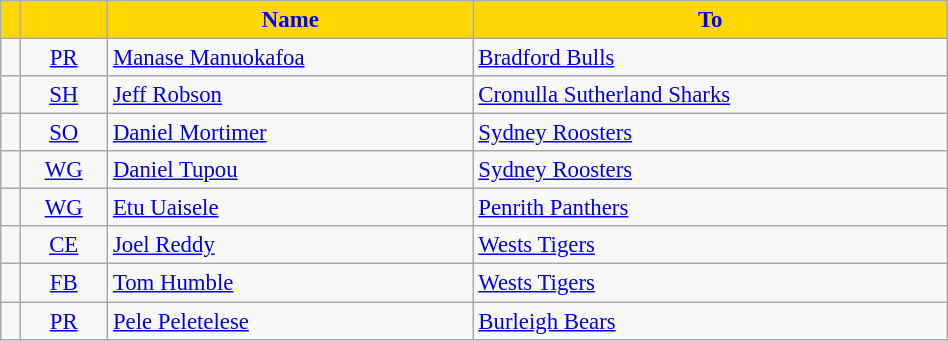<table class="wikitable"  style="font-size:95%; width:50%;">
<tr>
<th style="background:gold; color:blue; text-align:center;"></th>
<th style="background:gold; color:blue; text-align:center;"></th>
<th style="background:gold; color:blue; text-align:center;">Name</th>
<th style="background:gold; color:blue; text-align:center;">To</th>
</tr>
<tr>
<td style="text-align:center"></td>
<td style="text-align:center"><a href='#'>PR</a></td>
<td><a href='#'>Manase Manuokafoa</a></td>
<td> <a href='#'>Bradford Bulls</a></td>
</tr>
<tr>
<td style="text-align:center"></td>
<td style="text-align:center"><a href='#'>SH</a></td>
<td><a href='#'>Jeff Robson</a></td>
<td> <a href='#'>Cronulla Sutherland Sharks</a></td>
</tr>
<tr>
<td style="text-align:center"></td>
<td style="text-align:center"><a href='#'>SO</a></td>
<td><a href='#'>Daniel Mortimer</a></td>
<td> <a href='#'>Sydney Roosters</a></td>
</tr>
<tr>
<td style="text-align:center"></td>
<td style="text-align:center"><a href='#'>WG</a></td>
<td><a href='#'>Daniel Tupou</a></td>
<td> <a href='#'>Sydney Roosters</a></td>
</tr>
<tr>
<td style="text-align:center"></td>
<td style="text-align:center"><a href='#'>WG</a></td>
<td><a href='#'>Etu Uaisele</a></td>
<td> <a href='#'>Penrith Panthers</a></td>
</tr>
<tr>
<td style="text-align:center"></td>
<td style="text-align:center"><a href='#'>CE</a></td>
<td><a href='#'>Joel Reddy</a></td>
<td> <a href='#'>Wests Tigers</a></td>
</tr>
<tr>
<td style="text-align:center"></td>
<td style="text-align:center"><a href='#'>FB</a></td>
<td><a href='#'>Tom Humble</a></td>
<td> <a href='#'>Wests Tigers</a></td>
</tr>
<tr>
<td style="text-align:center"></td>
<td style="text-align:center"><a href='#'>PR</a></td>
<td><a href='#'>Pele Peletelese</a></td>
<td> <a href='#'>Burleigh Bears</a></td>
</tr>
</table>
